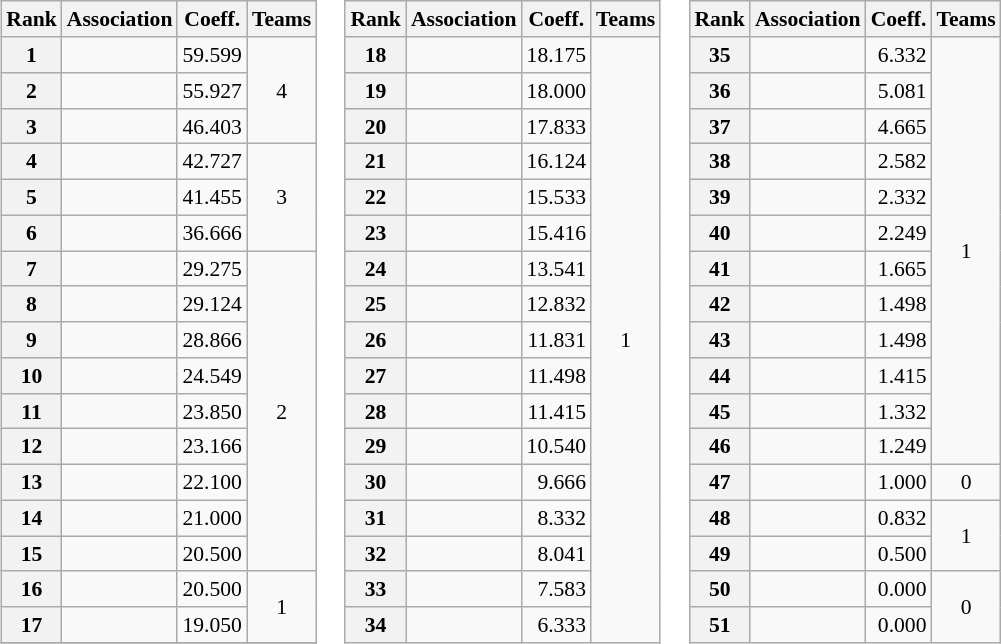<table>
<tr valign=top style="font-size:90%">
<td><br><table class="wikitable">
<tr>
<th>Rank</th>
<th>Association</th>
<th>Coeff.</th>
<th>Teams</th>
</tr>
<tr>
<th>1</th>
<td></td>
<td align=right>59.599</td>
<td align=center rowspan=3>4</td>
</tr>
<tr>
<th>2</th>
<td></td>
<td align=right>55.927</td>
</tr>
<tr>
<th>3</th>
<td></td>
<td align=right>46.403</td>
</tr>
<tr>
<th>4</th>
<td></td>
<td align=right>42.727</td>
<td align=center rowspan=3>3</td>
</tr>
<tr>
<th>5</th>
<td></td>
<td align=right>41.455</td>
</tr>
<tr>
<th>6</th>
<td></td>
<td align=right>36.666</td>
</tr>
<tr>
<th>7</th>
<td></td>
<td align=right>29.275</td>
<td align=center rowspan=9>2</td>
</tr>
<tr>
<th>8</th>
<td></td>
<td align=right>29.124</td>
</tr>
<tr>
<th>9</th>
<td></td>
<td align=right>28.866</td>
</tr>
<tr>
<th>10</th>
<td></td>
<td align=right>24.549</td>
</tr>
<tr>
<th>11</th>
<td></td>
<td align=right>23.850</td>
</tr>
<tr>
<th>12</th>
<td></td>
<td align=right>23.166</td>
</tr>
<tr>
<th>13</th>
<td></td>
<td align=right>22.100</td>
</tr>
<tr>
<th>14</th>
<td></td>
<td align=right>21.000</td>
</tr>
<tr>
<th>15</th>
<td></td>
<td align=right>20.500</td>
</tr>
<tr>
<th>16</th>
<td></td>
<td align=right>20.500</td>
<td align=center rowspan=2>1</td>
</tr>
<tr>
<th>17</th>
<td></td>
<td align=right>19.050</td>
</tr>
<tr>
</tr>
</table>
</td>
<td><br><table class="wikitable">
<tr>
<th>Rank</th>
<th>Association</th>
<th>Coeff.</th>
<th>Teams</th>
</tr>
<tr>
<th>18</th>
<td></td>
<td align=right>18.175</td>
<td align=center rowspan=17>1</td>
</tr>
<tr>
<th>19</th>
<td></td>
<td align=right>18.000</td>
</tr>
<tr>
<th>20</th>
<td></td>
<td align=right>17.833</td>
</tr>
<tr>
<th>21</th>
<td></td>
<td align=right>16.124</td>
</tr>
<tr>
<th>22</th>
<td></td>
<td align=right>15.533</td>
</tr>
<tr>
<th>23</th>
<td></td>
<td align=right>15.416</td>
</tr>
<tr>
<th>24</th>
<td></td>
<td align=right>13.541</td>
</tr>
<tr>
<th>25</th>
<td></td>
<td align=right>12.832</td>
</tr>
<tr>
<th>26</th>
<td></td>
<td align=right>11.831</td>
</tr>
<tr>
<th>27</th>
<td></td>
<td align=right>11.498</td>
</tr>
<tr>
<th>28</th>
<td></td>
<td align=right>11.415</td>
</tr>
<tr>
<th>29</th>
<td></td>
<td align=right>10.540</td>
</tr>
<tr>
<th>30</th>
<td></td>
<td align=right>9.666</td>
</tr>
<tr>
<th>31</th>
<td></td>
<td align=right>8.332</td>
</tr>
<tr>
<th>32</th>
<td></td>
<td align=right>8.041</td>
</tr>
<tr>
<th>33</th>
<td></td>
<td align=right>7.583</td>
</tr>
<tr>
<th>34</th>
<td></td>
<td align=right>6.333</td>
</tr>
</table>
</td>
<td><br><table class="wikitable">
<tr>
<th>Rank</th>
<th>Association</th>
<th>Coeff.</th>
<th>Teams</th>
</tr>
<tr>
<th>35</th>
<td></td>
<td align=right>6.332</td>
<td align=center rowspan=12>1</td>
</tr>
<tr>
<th>36</th>
<td></td>
<td align=right>5.081</td>
</tr>
<tr>
<th>37</th>
<td></td>
<td align=right>4.665</td>
</tr>
<tr>
<th>38</th>
<td></td>
<td align=right>2.582</td>
</tr>
<tr>
<th>39</th>
<td></td>
<td align=right>2.332</td>
</tr>
<tr>
<th>40</th>
<td></td>
<td align=right>2.249</td>
</tr>
<tr>
<th>41</th>
<td></td>
<td align=right>1.665</td>
</tr>
<tr>
<th>42</th>
<td></td>
<td align=right>1.498</td>
</tr>
<tr>
<th>43</th>
<td></td>
<td align=right>1.498</td>
</tr>
<tr>
<th>44</th>
<td></td>
<td align=right>1.415</td>
</tr>
<tr>
<th>45</th>
<td></td>
<td align=right>1.332</td>
</tr>
<tr>
<th>46</th>
<td></td>
<td align=right>1.249</td>
</tr>
<tr>
<th>47</th>
<td></td>
<td align=right>1.000</td>
<td align=center rowspan=1>0</td>
</tr>
<tr>
<th>48</th>
<td></td>
<td align=right>0.832</td>
<td align=center rowspan=2>1</td>
</tr>
<tr>
<th>49</th>
<td></td>
<td align=right>0.500</td>
</tr>
<tr>
<th>50</th>
<td></td>
<td align=right>0.000</td>
<td align=center rowspan=2>0</td>
</tr>
<tr>
<th>51</th>
<td></td>
<td align=right>0.000</td>
</tr>
</table>
</td>
</tr>
</table>
